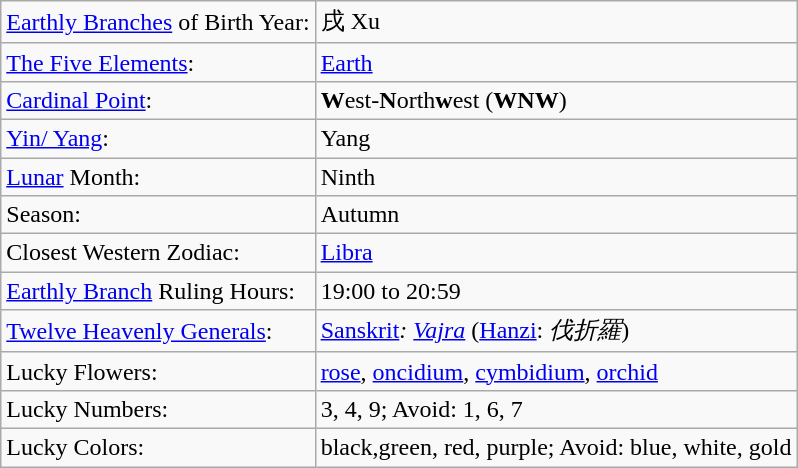<table class="wikitable">
<tr>
<td><a href='#'>Earthly Branches</a> of Birth Year:</td>
<td>戌 Xu</td>
</tr>
<tr>
<td><a href='#'>The Five Elements</a>:</td>
<td><a href='#'>Earth</a></td>
</tr>
<tr>
<td><a href='#'>Cardinal Point</a>:</td>
<td><strong>W</strong>est-<strong>N</strong>orth<strong>w</strong>est (<strong>WNW</strong>)</td>
</tr>
<tr>
<td><a href='#'>Yin/ Yang</a>:</td>
<td>Yang</td>
</tr>
<tr>
<td><a href='#'>Lunar</a> Month:</td>
<td>Ninth</td>
</tr>
<tr>
<td>Season:</td>
<td>Autumn</td>
</tr>
<tr>
<td>Closest Western Zodiac:</td>
<td><a href='#'>Libra</a></td>
</tr>
<tr>
<td><a href='#'>Earthly Branch</a> Ruling Hours:</td>
<td>19:00 to 20:59</td>
</tr>
<tr>
<td><a href='#'>Twelve Heavenly Generals</a>:</td>
<td><a href='#'>Sanskrit</a><em>: <a href='#'>Vajra</a></em> (<a href='#'>Hanzi</a>: <em>伐折羅</em>)</td>
</tr>
<tr>
<td>Lucky Flowers:</td>
<td><a href='#'>rose</a>, <a href='#'>oncidium</a>, <a href='#'>cymbidium</a>, <a href='#'>orchid</a></td>
</tr>
<tr>
<td>Lucky Numbers:</td>
<td>3, 4, 9; Avoid: 1, 6, 7</td>
</tr>
<tr>
<td>Lucky Colors:</td>
<td>black,green, red, purple; Avoid: blue, white, gold</td>
</tr>
</table>
